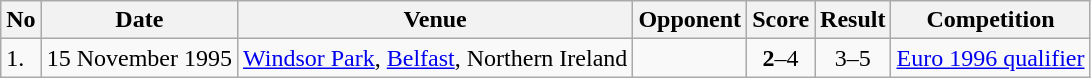<table class="wikitable" style="font-size:100%;">
<tr>
<th>No</th>
<th>Date</th>
<th>Venue</th>
<th>Opponent</th>
<th>Score</th>
<th>Result</th>
<th>Competition</th>
</tr>
<tr>
<td>1.</td>
<td>15 November 1995</td>
<td><a href='#'>Windsor Park</a>, <a href='#'>Belfast</a>, Northern Ireland</td>
<td></td>
<td align=center><strong>2</strong>–4</td>
<td align=center>3–5</td>
<td><a href='#'>Euro 1996 qualifier</a></td>
</tr>
</table>
